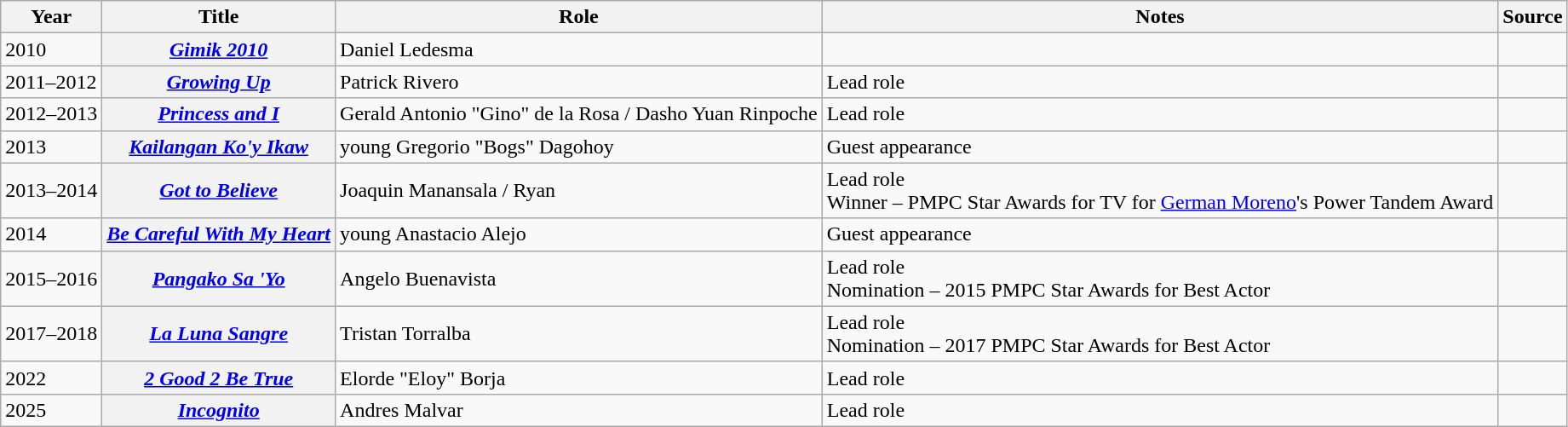<table class="wikitable plainrowheaders sortable">
<tr>
<th scope="col">Year</th>
<th scope="col">Title</th>
<th scope="col">Role</th>
<th scope="col" class="unsortable">Notes</th>
<th scope="col" class="unsortable">Source</th>
</tr>
<tr>
<td>2010</td>
<th scope="row"><em><a href='#'>Gimik 2010</a></em></th>
<td>Daniel Ledesma</td>
<td></td>
<td></td>
</tr>
<tr>
<td>2011–2012</td>
<th scope="row"><em><a href='#'>Growing Up</a></em></th>
<td>Patrick Rivero</td>
<td>Lead role</td>
<td></td>
</tr>
<tr>
<td>2012–2013</td>
<th scope="row"><em><a href='#'>Princess and I</a></em></th>
<td>Gerald Antonio "Gino" de la Rosa / Dasho Yuan Rinpoche</td>
<td>Lead role</td>
<td></td>
</tr>
<tr>
<td>2013</td>
<th scope="row"><em><a href='#'>Kailangan Ko'y Ikaw</a></em></th>
<td>young Gregorio "Bogs" Dagohoy</td>
<td>Guest appearance</td>
<td></td>
</tr>
<tr>
<td>2013–2014</td>
<th scope="row"><em><a href='#'>Got to Believe</a></em></th>
<td>Joaquin Manansala / Ryan</td>
<td>Lead role <br> Winner – PMPC Star Awards for TV for <a href='#'>German Moreno</a>'s Power Tandem Award </td>
<td></td>
</tr>
<tr>
<td>2014</td>
<th scope="row"><em><a href='#'>Be Careful With My Heart</a></em></th>
<td>young Anastacio Alejo</td>
<td>Guest appearance</td>
<td></td>
</tr>
<tr>
<td>2015–2016</td>
<th scope="row"><em><a href='#'>Pangako Sa 'Yo</a></em></th>
<td>Angelo Buenavista</td>
<td>Lead role <br> Nomination – 2015 PMPC Star Awards for Best Actor</td>
<td></td>
</tr>
<tr>
<td>2017–2018</td>
<th scope="row"><em><a href='#'>La Luna Sangre</a></em></th>
<td>Tristan Torralba</td>
<td>Lead role <br> Nomination – 2017 PMPC Star Awards for Best Actor</td>
<td></td>
</tr>
<tr>
<td>2022</td>
<th scope="row"><em><a href='#'>2 Good 2 Be True</a></em></th>
<td>Elorde "Eloy" Borja</td>
<td>Lead role</td>
<td></td>
</tr>
<tr>
<td>2025</td>
<th scope="row"><em><a href='#'>Incognito</a></em></th>
<td>Andres Malvar</td>
<td>Lead role</td>
<td></td>
</tr>
</table>
